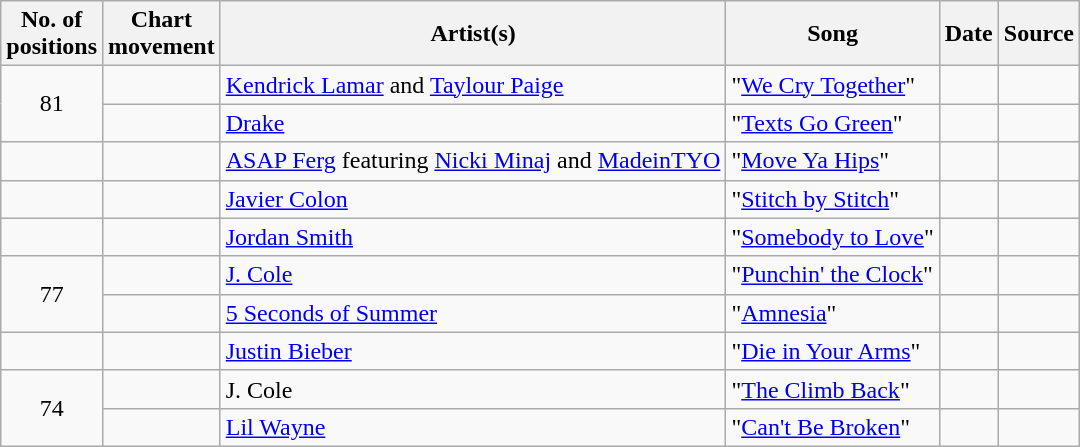<table class="wikitable">
<tr>
<th>No. of<br>positions</th>
<th>Chart<br>movement</th>
<th>Artist(s)</th>
<th>Song</th>
<th>Date</th>
<th>Source</th>
</tr>
<tr>
<td rowspan="2" style="text-align:center;">81</td>
<td></td>
<td><a href='#'>Kendrick Lamar</a> and <a href='#'>Taylour Paige</a></td>
<td>"<a href='#'>We Cry Together</a>"</td>
<td></td>
<td style="text-align:center;"></td>
</tr>
<tr>
<td></td>
<td><a href='#'>Drake</a></td>
<td>"<a href='#'>Texts Go Green</a>"</td>
<td></td>
<td style="text-align:center;"></td>
</tr>
<tr>
<td></td>
<td></td>
<td><a href='#'>ASAP Ferg</a> featuring <a href='#'>Nicki Minaj</a> and <a href='#'>MadeinTYO</a></td>
<td>"<a href='#'>Move Ya Hips</a>"</td>
<td></td>
<td style="text-align:center;"></td>
</tr>
<tr>
<td></td>
<td></td>
<td><a href='#'>Javier Colon</a></td>
<td>"<a href='#'>Stitch by Stitch</a>"</td>
<td></td>
<td style="text-align:center;"></td>
</tr>
<tr>
<td></td>
<td></td>
<td><a href='#'>Jordan Smith</a></td>
<td>"<a href='#'>Somebody to Love</a>"</td>
<td></td>
<td style="text-align:center;"></td>
</tr>
<tr>
<td rowspan="2" style="text-align:center;">77</td>
<td></td>
<td><a href='#'>J. Cole</a></td>
<td>"<a href='#'>Punchin' the Clock</a>"</td>
<td></td>
<td style="text-align:center;"></td>
</tr>
<tr>
<td></td>
<td><a href='#'>5 Seconds of Summer</a></td>
<td>"<a href='#'>Amnesia</a>"</td>
<td></td>
<td style="text-align:center;"></td>
</tr>
<tr>
<td></td>
<td></td>
<td><a href='#'>Justin Bieber</a></td>
<td>"<a href='#'>Die in Your Arms</a>"</td>
<td></td>
<td style="text-align:center;"></td>
</tr>
<tr>
<td rowspan="2" style="text-align:center;">74</td>
<td></td>
<td>J. Cole</td>
<td>"<a href='#'>The Climb Back</a>"</td>
<td></td>
<td style="text-align:center;"></td>
</tr>
<tr>
<td></td>
<td><a href='#'>Lil Wayne</a></td>
<td>"<a href='#'>Can't Be Broken</a>"</td>
<td></td>
<td style="text-align:center;"></td>
</tr>
</table>
